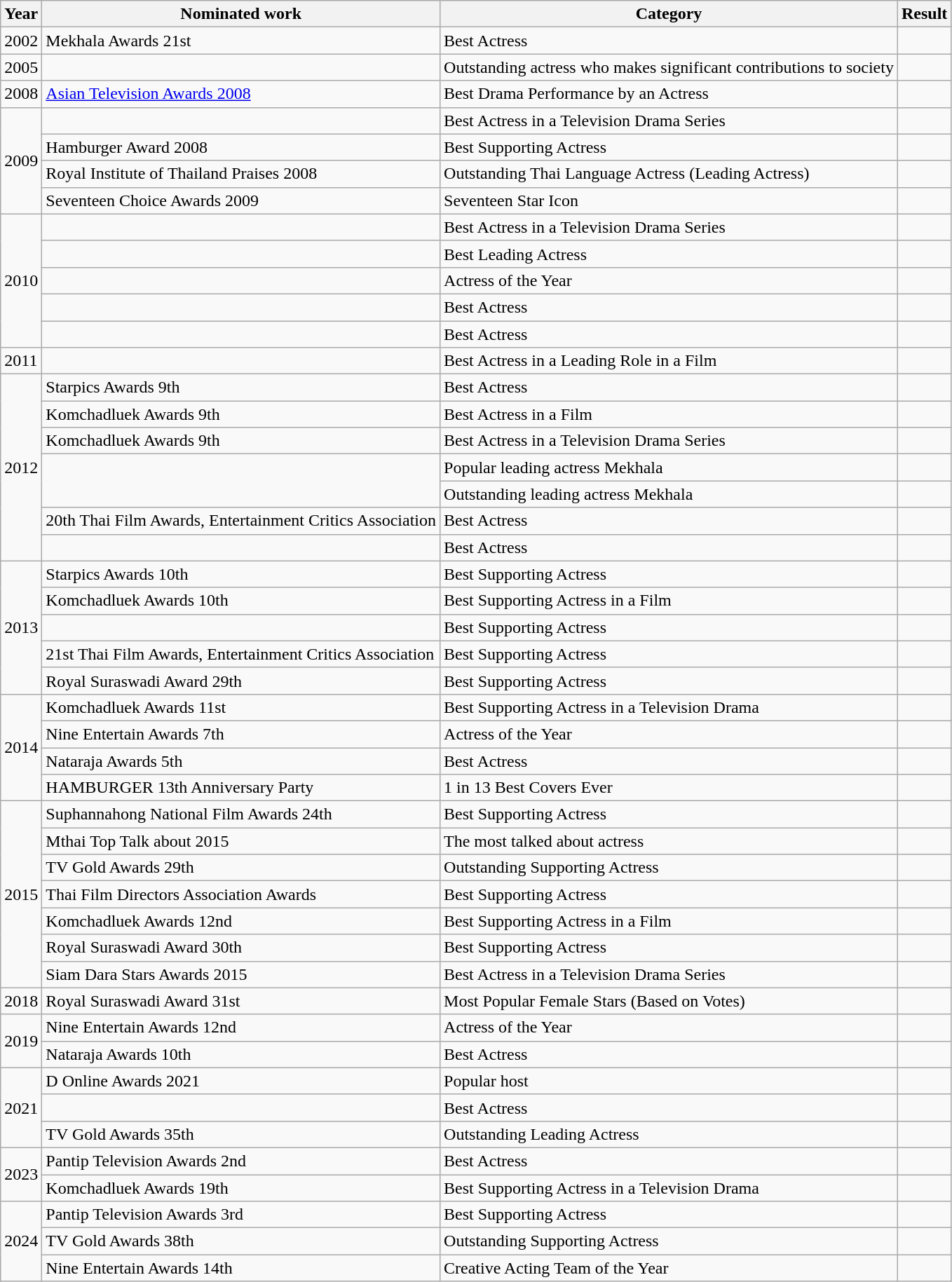<table class="wikitable">
<tr>
<th>Year</th>
<th>Nominated work</th>
<th>Category</th>
<th>Result</th>
</tr>
<tr>
<td>2002</td>
<td>Mekhala Awards 21st</td>
<td>Best Actress</td>
<td></td>
</tr>
<tr>
<td>2005</td>
<td></td>
<td>Outstanding actress who makes significant contributions to society</td>
<td></td>
</tr>
<tr>
<td>2008</td>
<td><a href='#'>Asian Television Awards 2008</a></td>
<td>Best Drama Performance by an Actress</td>
<td></td>
</tr>
<tr>
<td rowspan = "4">2009</td>
<td></td>
<td>Best Actress in a Television Drama Series</td>
<td></td>
</tr>
<tr>
<td>Hamburger Award 2008</td>
<td>Best Supporting Actress</td>
<td></td>
</tr>
<tr>
<td>Royal Institute of Thailand Praises 2008</td>
<td>Outstanding Thai Language Actress (Leading Actress)</td>
<td></td>
</tr>
<tr>
<td>Seventeen Choice Awards 2009</td>
<td>Seventeen Star Icon</td>
<td></td>
</tr>
<tr>
<td rowspan = "5">2010</td>
<td></td>
<td>Best Actress in a Television Drama Series</td>
<td></td>
</tr>
<tr>
<td></td>
<td>Best Leading Actress</td>
<td></td>
</tr>
<tr>
<td></td>
<td>Actress of the Year</td>
<td></td>
</tr>
<tr>
<td></td>
<td>Best Actress</td>
<td></td>
</tr>
<tr>
<td></td>
<td>Best Actress</td>
<td></td>
</tr>
<tr>
<td>2011</td>
<td></td>
<td>Best Actress in a Leading Role in a Film</td>
<td></td>
</tr>
<tr>
<td rowspan = "7">2012</td>
<td>Starpics Awards 9th</td>
<td>Best Actress</td>
<td></td>
</tr>
<tr>
<td>Komchadluek Awards 9th</td>
<td>Best Actress in a Film</td>
<td></td>
</tr>
<tr>
<td>Komchadluek Awards 9th</td>
<td>Best Actress in a Television Drama Series</td>
<td></td>
</tr>
<tr>
<td rowspan = "2"></td>
<td>Popular leading actress Mekhala</td>
<td></td>
</tr>
<tr>
<td>Outstanding leading actress Mekhala</td>
<td></td>
</tr>
<tr>
<td>20th Thai Film Awards, Entertainment Critics Association</td>
<td>Best Actress</td>
<td></td>
</tr>
<tr>
<td></td>
<td>Best Actress</td>
<td></td>
</tr>
<tr>
<td rowspan = "5">2013</td>
<td>Starpics Awards 10th</td>
<td>Best Supporting Actress</td>
<td></td>
</tr>
<tr>
<td>Komchadluek Awards 10th</td>
<td>Best Supporting Actress in a Film</td>
<td></td>
</tr>
<tr>
<td></td>
<td>Best Supporting Actress</td>
<td></td>
</tr>
<tr>
<td>21st Thai Film Awards, Entertainment Critics Association</td>
<td>Best Supporting Actress</td>
<td></td>
</tr>
<tr>
<td>Royal Suraswadi Award 29th</td>
<td>Best Supporting Actress</td>
<td></td>
</tr>
<tr>
<td rowspan = "4">2014</td>
<td>Komchadluek Awards 11st</td>
<td>Best Supporting Actress in a Television Drama</td>
<td></td>
</tr>
<tr>
<td>Nine Entertain Awards 7th</td>
<td>Actress of the Year</td>
<td></td>
</tr>
<tr>
<td>Nataraja Awards 5th</td>
<td>Best Actress</td>
<td></td>
</tr>
<tr>
<td>HAMBURGER 13th Anniversary Party</td>
<td>1 in 13 Best Covers Ever</td>
<td></td>
</tr>
<tr>
<td rowspan = "7">2015</td>
<td>Suphannahong National Film Awards 24th</td>
<td>Best Supporting Actress</td>
<td></td>
</tr>
<tr>
<td>Mthai Top Talk about 2015</td>
<td>The most talked about actress</td>
<td></td>
</tr>
<tr>
<td>TV Gold Awards 29th</td>
<td>Outstanding Supporting Actress</td>
<td></td>
</tr>
<tr>
<td>Thai Film Directors Association Awards</td>
<td>Best Supporting Actress</td>
<td></td>
</tr>
<tr>
<td>Komchadluek Awards 12nd</td>
<td>Best Supporting Actress in a Film</td>
<td></td>
</tr>
<tr>
<td>Royal Suraswadi Award 30th</td>
<td>Best Supporting Actress</td>
<td></td>
</tr>
<tr>
<td>Siam Dara Stars Awards 2015</td>
<td>Best Actress in a Television Drama Series</td>
<td></td>
</tr>
<tr>
<td>2018</td>
<td>Royal Suraswadi Award 31st</td>
<td>Most Popular Female Stars (Based on Votes)</td>
<td></td>
</tr>
<tr>
<td rowspan="2">2019</td>
<td>Nine Entertain Awards 12nd</td>
<td>Actress of the Year</td>
<td></td>
</tr>
<tr>
<td>Nataraja Awards 10th</td>
<td>Best Actress</td>
<td></td>
</tr>
<tr>
<td rowspan="3">2021</td>
<td>D Online Awards 2021</td>
<td>Popular host</td>
<td></td>
</tr>
<tr>
<td></td>
<td>Best Actress</td>
<td></td>
</tr>
<tr>
<td>TV Gold Awards 35th</td>
<td>Outstanding Leading Actress</td>
<td></td>
</tr>
<tr>
<td rowspan="2">2023</td>
<td>Pantip Television Awards 2nd</td>
<td>Best Actress</td>
<td></td>
</tr>
<tr>
<td>Komchadluek Awards 19th</td>
<td>Best Supporting Actress in a Television Drama</td>
<td></td>
</tr>
<tr>
<td rowspan="3">2024</td>
<td>Pantip Television Awards 3rd</td>
<td>Best Supporting Actress</td>
<td></td>
</tr>
<tr>
<td>TV Gold Awards 38th</td>
<td>Outstanding Supporting Actress</td>
<td></td>
</tr>
<tr>
<td>Nine Entertain Awards 14th</td>
<td>Creative Acting Team of the Year</td>
<td></td>
</tr>
</table>
